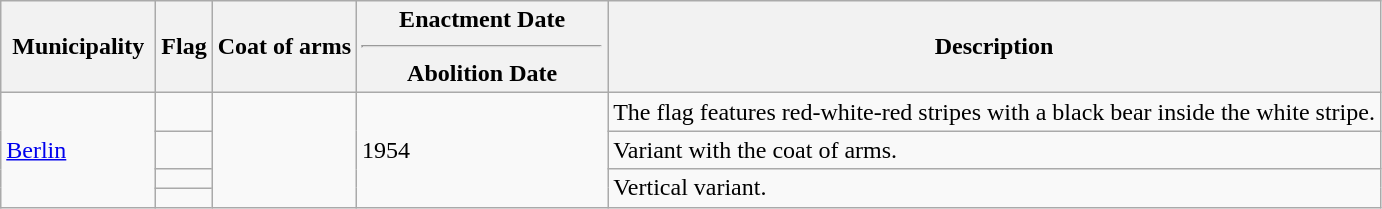<table class="wikitable">
<tr>
<th style="width:12ch;">Municipality</th>
<th>Flag</th>
<th>Coat of arms</th>
<th style="width:20ch;">Enactment Date<hr>Abolition Date</th>
<th>Description</th>
</tr>
<tr>
<td rowspan="4"><a href='#'>Berlin</a></td>
<td></td>
<td rowspan="4"></td>
<td rowspan="4">1954</td>
<td> The flag features red-white-red stripes with a black bear inside the white stripe.</td>
</tr>
<tr>
<td></td>
<td>Variant with the coat of arms.</td>
</tr>
<tr>
<td></td>
<td rowspan="2">Vertical variant.</td>
</tr>
<tr>
<td></td>
</tr>
</table>
